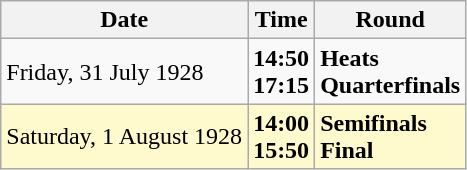<table class="wikitable">
<tr>
<th>Date</th>
<th>Time</th>
<th>Round</th>
</tr>
<tr>
<td>Friday, 31 July 1928</td>
<td><strong>14:50</strong><br><strong>17:15</strong></td>
<td><strong>Heats</strong><br><strong>Quarterfinals</strong></td>
</tr>
<tr style=background:lemonchiffon>
<td>Saturday, 1 August 1928</td>
<td><strong>14:00</strong><br><strong>15:50</strong></td>
<td><strong>Semifinals</strong><br><strong>Final</strong></td>
</tr>
</table>
